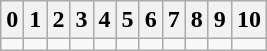<table class="wikitable">
<tr>
<th>0</th>
<th>1</th>
<th>2</th>
<th>3</th>
<th>4</th>
<th>5</th>
<th>6</th>
<th>7</th>
<th>8</th>
<th>9</th>
<th>10</th>
</tr>
<tr>
<td></td>
<td></td>
<td></td>
<td></td>
<td></td>
<td></td>
<td></td>
<td></td>
<td></td>
<td></td>
<td></td>
</tr>
</table>
